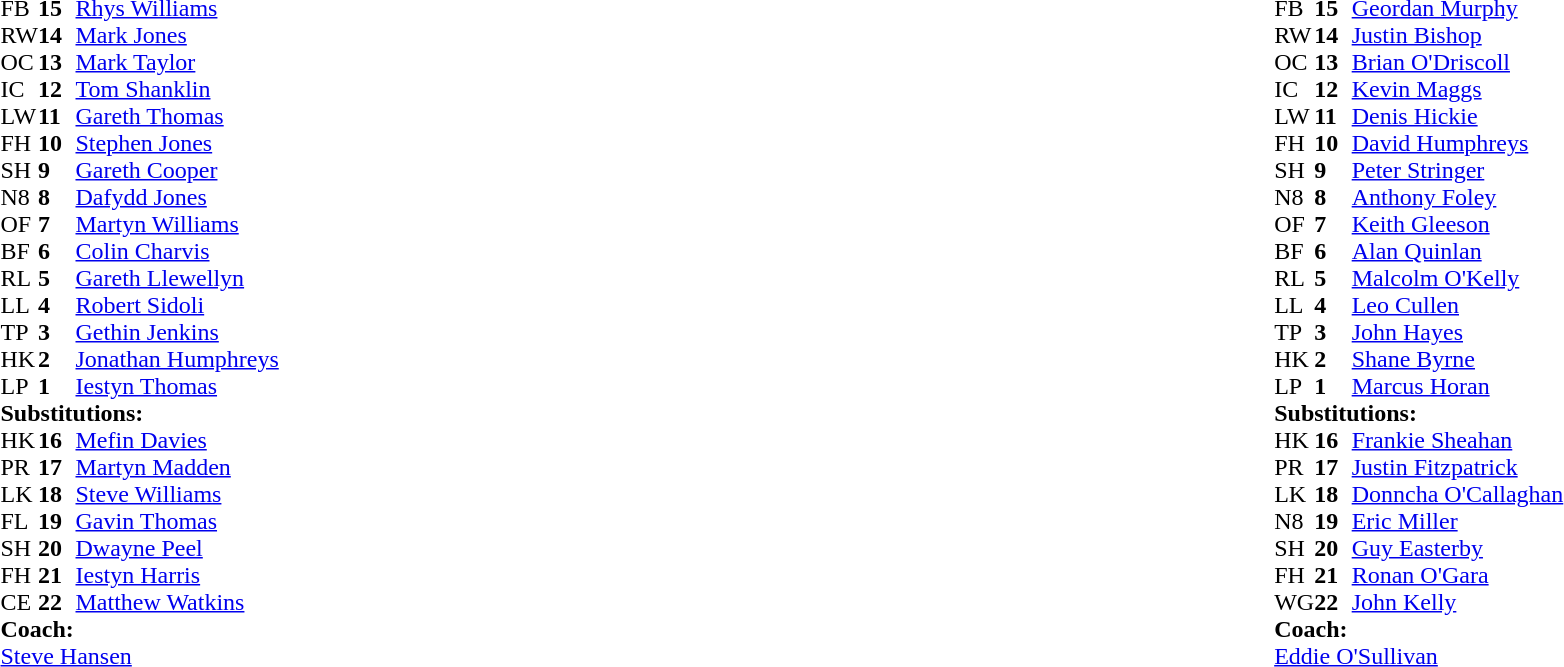<table width="100%">
<tr>
<td style="vertical-align:top" width="50%"><br><table cellspacing="0" cellpadding="0">
<tr>
<th width="25"></th>
<th width="25"></th>
</tr>
<tr>
<td>FB</td>
<td><strong>15</strong></td>
<td><a href='#'>Rhys Williams</a></td>
</tr>
<tr>
<td>RW</td>
<td><strong>14</strong></td>
<td><a href='#'>Mark Jones</a></td>
<td></td>
<td></td>
</tr>
<tr>
<td>OC</td>
<td><strong>13</strong></td>
<td><a href='#'>Mark Taylor</a></td>
<td></td>
<td></td>
</tr>
<tr>
<td>IC</td>
<td><strong>12</strong></td>
<td><a href='#'>Tom Shanklin</a></td>
</tr>
<tr>
<td>LW</td>
<td><strong>11</strong></td>
<td><a href='#'>Gareth Thomas</a></td>
</tr>
<tr>
<td>FH</td>
<td><strong>10</strong></td>
<td><a href='#'>Stephen Jones</a></td>
</tr>
<tr>
<td>SH</td>
<td><strong>9</strong></td>
<td><a href='#'>Gareth Cooper</a></td>
<td></td>
<td></td>
</tr>
<tr>
<td>N8</td>
<td><strong>8</strong></td>
<td><a href='#'>Dafydd Jones</a></td>
</tr>
<tr>
<td>OF</td>
<td><strong>7</strong></td>
<td><a href='#'>Martyn Williams</a></td>
</tr>
<tr>
<td>BF</td>
<td><strong>6</strong></td>
<td><a href='#'>Colin Charvis</a></td>
</tr>
<tr>
<td>RL</td>
<td><strong>5</strong></td>
<td><a href='#'>Gareth Llewellyn</a></td>
</tr>
<tr>
<td>LL</td>
<td><strong>4</strong></td>
<td><a href='#'>Robert Sidoli</a></td>
</tr>
<tr>
<td>TP</td>
<td><strong>3</strong></td>
<td><a href='#'>Gethin Jenkins</a></td>
<td></td>
<td></td>
</tr>
<tr>
<td>HK</td>
<td><strong>2</strong></td>
<td><a href='#'>Jonathan Humphreys</a></td>
<td></td>
<td></td>
</tr>
<tr>
<td>LP</td>
<td><strong>1</strong></td>
<td><a href='#'>Iestyn Thomas</a></td>
</tr>
<tr>
<td colspan="4"><strong>Substitutions:</strong></td>
</tr>
<tr>
<td>HK</td>
<td><strong>16</strong></td>
<td><a href='#'>Mefin Davies</a></td>
<td></td>
<td></td>
</tr>
<tr>
<td>PR</td>
<td><strong>17</strong></td>
<td><a href='#'>Martyn Madden</a></td>
<td></td>
<td></td>
</tr>
<tr>
<td>LK</td>
<td><strong>18</strong></td>
<td><a href='#'>Steve Williams</a></td>
</tr>
<tr>
<td>FL</td>
<td><strong>19</strong></td>
<td><a href='#'>Gavin Thomas</a></td>
</tr>
<tr>
<td>SH</td>
<td><strong>20</strong></td>
<td><a href='#'>Dwayne Peel</a></td>
<td></td>
<td></td>
</tr>
<tr>
<td>FH</td>
<td><strong>21</strong></td>
<td><a href='#'>Iestyn Harris</a></td>
<td></td>
<td></td>
</tr>
<tr>
<td>CE</td>
<td><strong>22</strong></td>
<td><a href='#'>Matthew Watkins</a></td>
<td></td>
<td></td>
</tr>
<tr>
<td colspan="4"><strong>Coach:</strong></td>
</tr>
<tr>
<td colspan="4"><a href='#'>Steve Hansen</a></td>
</tr>
</table>
</td>
<td style="vertical-align:top"></td>
<td style="vertical-align:top" width="50%"><br><table cellspacing="0" cellpadding="0" align="center">
<tr>
<th width="25"></th>
<th width="25"></th>
</tr>
<tr>
<td>FB</td>
<td><strong>15</strong></td>
<td><a href='#'>Geordan Murphy</a></td>
</tr>
<tr>
<td>RW</td>
<td><strong>14</strong></td>
<td><a href='#'>Justin Bishop</a></td>
</tr>
<tr>
<td>OC</td>
<td><strong>13</strong></td>
<td><a href='#'>Brian O'Driscoll</a></td>
</tr>
<tr>
<td>IC</td>
<td><strong>12</strong></td>
<td><a href='#'>Kevin Maggs</a></td>
</tr>
<tr>
<td>LW</td>
<td><strong>11</strong></td>
<td><a href='#'>Denis Hickie</a></td>
</tr>
<tr>
<td>FH</td>
<td><strong>10</strong></td>
<td><a href='#'>David Humphreys</a></td>
<td></td>
<td></td>
</tr>
<tr>
<td>SH</td>
<td><strong>9</strong></td>
<td><a href='#'>Peter Stringer</a></td>
</tr>
<tr>
<td>N8</td>
<td><strong>8</strong></td>
<td><a href='#'>Anthony Foley</a></td>
<td></td>
<td colspan="2"></td>
</tr>
<tr>
<td>OF</td>
<td><strong>7</strong></td>
<td><a href='#'>Keith Gleeson</a></td>
</tr>
<tr>
<td>BF</td>
<td><strong>6</strong></td>
<td><a href='#'>Alan Quinlan</a></td>
<td></td>
<td></td>
<td></td>
<td></td>
</tr>
<tr>
<td>RL</td>
<td><strong>5</strong></td>
<td><a href='#'>Malcolm O'Kelly</a></td>
</tr>
<tr>
<td>LL</td>
<td><strong>4</strong></td>
<td><a href='#'>Leo Cullen</a></td>
<td></td>
<td></td>
</tr>
<tr>
<td>TP</td>
<td><strong>3</strong></td>
<td><a href='#'>John Hayes</a></td>
</tr>
<tr>
<td>HK</td>
<td><strong>2</strong></td>
<td><a href='#'>Shane Byrne</a></td>
</tr>
<tr>
<td>LP</td>
<td><strong>1</strong></td>
<td><a href='#'>Marcus Horan</a></td>
<td></td>
<td></td>
</tr>
<tr>
<td colspan="4"><strong>Substitutions:</strong></td>
</tr>
<tr>
<td>HK</td>
<td><strong>16</strong></td>
<td><a href='#'>Frankie Sheahan</a></td>
</tr>
<tr>
<td>PR</td>
<td><strong>17</strong></td>
<td><a href='#'>Justin Fitzpatrick</a></td>
<td></td>
<td></td>
</tr>
<tr>
<td>LK</td>
<td><strong>18</strong></td>
<td><a href='#'>Donncha O'Callaghan</a></td>
<td></td>
<td></td>
</tr>
<tr>
<td>N8</td>
<td><strong>19</strong></td>
<td><a href='#'>Eric Miller</a></td>
<td></td>
<td></td>
<td></td>
<td></td>
</tr>
<tr>
<td>SH</td>
<td><strong>20</strong></td>
<td><a href='#'>Guy Easterby</a></td>
</tr>
<tr>
<td>FH</td>
<td><strong>21</strong></td>
<td><a href='#'>Ronan O'Gara</a></td>
<td></td>
<td></td>
</tr>
<tr>
<td>WG</td>
<td><strong>22</strong></td>
<td><a href='#'>John Kelly</a></td>
</tr>
<tr>
<td colspan="4"><strong>Coach:</strong></td>
</tr>
<tr>
<td colspan="4"><a href='#'>Eddie O'Sullivan</a></td>
</tr>
</table>
</td>
</tr>
</table>
